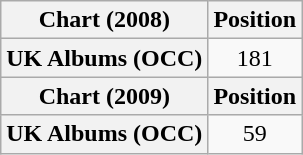<table class="wikitable sortable plainrowheaders" style="text-align:center;">
<tr>
<th scope="col">Chart (2008)</th>
<th scope="col">Position</th>
</tr>
<tr>
<th scope="row">UK Albums (OCC)</th>
<td style="text-align:center;">181</td>
</tr>
<tr>
<th scope="col">Chart (2009)</th>
<th scope="col">Position</th>
</tr>
<tr>
<th scope="row">UK Albums (OCC)</th>
<td style="text-align:center;">59</td>
</tr>
</table>
